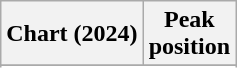<table class="wikitable plainrowheaders" style="text-align:center">
<tr>
<th scope="col">Chart (2024)</th>
<th scope="col">Peak<br>position</th>
</tr>
<tr>
</tr>
<tr>
</tr>
</table>
